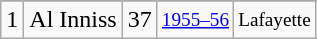<table class="wikitable">
<tr>
</tr>
<tr>
<td>1</td>
<td>Al Inniss</td>
<td>37</td>
<td style="font-size:80%;"><a href='#'>1955–56</a></td>
<td style="font-size:80%;">Lafayette</td>
</tr>
</table>
